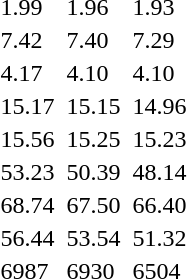<table>
<tr>
<td></td>
<td></td>
<td>1.99</td>
<td></td>
<td>1.96</td>
<td></td>
<td>1.93</td>
</tr>
<tr>
<td></td>
<td></td>
<td>7.42</td>
<td></td>
<td>7.40</td>
<td></td>
<td>7.29</td>
</tr>
<tr>
<td></td>
<td></td>
<td>4.17 </td>
<td></td>
<td>4.10</td>
<td></td>
<td>4.10</td>
</tr>
<tr>
<td></td>
<td></td>
<td>15.17</td>
<td></td>
<td>15.15</td>
<td></td>
<td>14.96</td>
</tr>
<tr>
<td></td>
<td></td>
<td>15.56</td>
<td></td>
<td>15.25</td>
<td></td>
<td>15.23</td>
</tr>
<tr>
<td></td>
<td></td>
<td>53.23 </td>
<td></td>
<td>50.39</td>
<td></td>
<td>48.14</td>
</tr>
<tr>
<td></td>
<td></td>
<td>68.74</td>
<td></td>
<td>67.50</td>
<td></td>
<td>66.40</td>
</tr>
<tr>
<td></td>
<td></td>
<td>56.44</td>
<td></td>
<td>53.54</td>
<td></td>
<td>51.32</td>
</tr>
<tr>
<td></td>
<td></td>
<td>6987 </td>
<td></td>
<td>6930</td>
<td></td>
<td>6504</td>
</tr>
</table>
